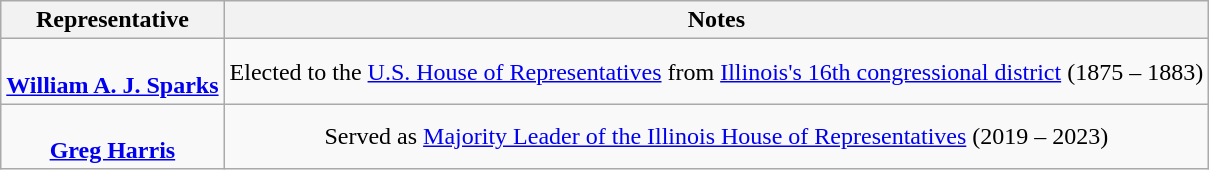<table class="wikitable" style="text-align:center">
<tr>
<th>Representative</th>
<th>Notes</th>
</tr>
<tr>
<td><br><strong><a href='#'>William A. J. Sparks</a></strong></td>
<td>Elected to the <a href='#'>U.S. House of Representatives</a> from <a href='#'>Illinois's 16th congressional district</a> (1875 – 1883)</td>
</tr>
<tr>
<td><br><strong><a href='#'>Greg Harris</a></strong></td>
<td>Served as <a href='#'>Majority Leader of the Illinois House of Representatives</a> (2019 – 2023)</td>
</tr>
</table>
